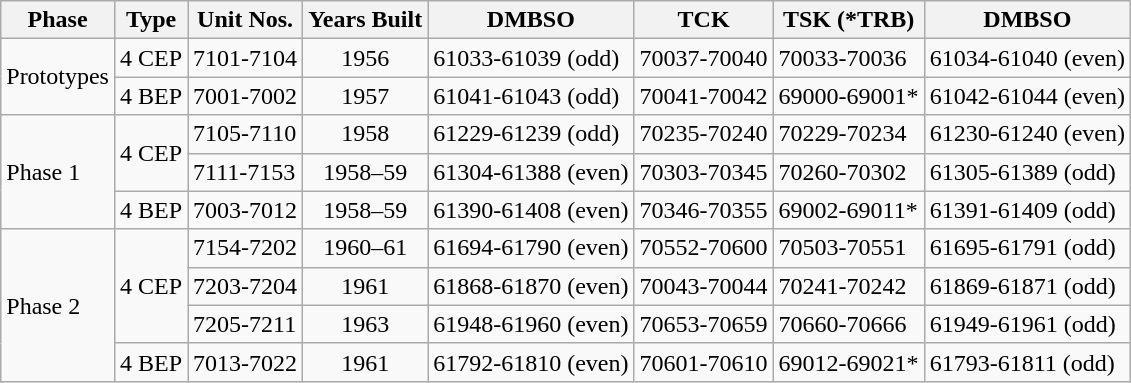<table class="wikitable">
<tr>
<th>Phase</th>
<th>Type</th>
<th>Unit Nos.</th>
<th>Years Built</th>
<th>DMBSO</th>
<th>TCK</th>
<th>TSK (*TRB)</th>
<th>DMBSO</th>
</tr>
<tr>
<td rowspan=2>Prototypes</td>
<td>4 CEP</td>
<td>7101-7104</td>
<td align=center>1956</td>
<td>61033-61039 (odd)</td>
<td>70037-70040</td>
<td>70033-70036</td>
<td>61034-61040 (even)</td>
</tr>
<tr>
<td>4 BEP</td>
<td>7001-7002</td>
<td align=center>1957</td>
<td>61041-61043 (odd)</td>
<td>70041-70042</td>
<td>69000-69001*</td>
<td>61042-61044 (even)</td>
</tr>
<tr>
<td rowspan=3>Phase 1</td>
<td rowspan=2>4 CEP</td>
<td>7105-7110</td>
<td align=center>1958</td>
<td>61229-61239 (odd)</td>
<td>70235-70240</td>
<td>70229-70234</td>
<td>61230-61240 (even)</td>
</tr>
<tr>
<td>7111-7153</td>
<td align=center>1958–59</td>
<td>61304-61388 (even)</td>
<td>70303-70345</td>
<td>70260-70302</td>
<td>61305-61389 (odd)</td>
</tr>
<tr>
<td>4 BEP</td>
<td>7003-7012</td>
<td align=center>1958–59</td>
<td>61390-61408 (even)</td>
<td>70346-70355</td>
<td>69002-69011*</td>
<td>61391-61409 (odd)</td>
</tr>
<tr>
<td rowspan=4>Phase 2</td>
<td rowspan=3>4 CEP</td>
<td>7154-7202</td>
<td align=center>1960–61</td>
<td>61694-61790 (even)</td>
<td>70552-70600</td>
<td>70503-70551</td>
<td>61695-61791 (odd)</td>
</tr>
<tr>
<td>7203-7204</td>
<td align=center>1961</td>
<td>61868-61870 (even)</td>
<td>70043-70044</td>
<td>70241-70242</td>
<td>61869-61871 (odd)</td>
</tr>
<tr>
<td>7205-7211</td>
<td align=center>1963</td>
<td>61948-61960 (even)</td>
<td>70653-70659</td>
<td>70660-70666</td>
<td>61949-61961 (odd)</td>
</tr>
<tr>
<td>4 BEP</td>
<td>7013-7022</td>
<td align=center>1961</td>
<td>61792-61810 (even)</td>
<td>70601-70610</td>
<td>69012-69021*</td>
<td>61793-61811 (odd)</td>
</tr>
</table>
